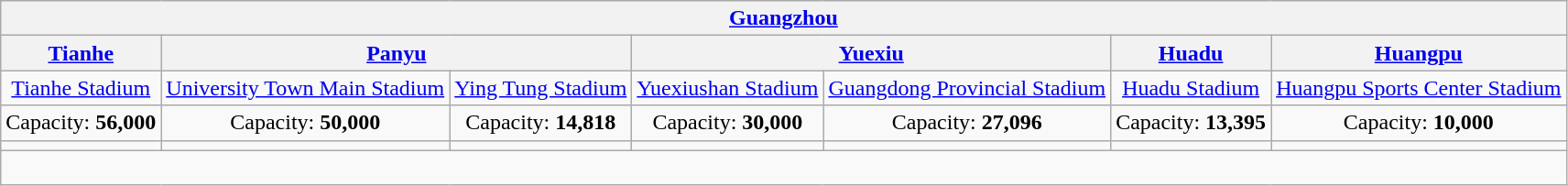<table class="wikitable" style="text-align:center">
<tr>
<th colspan="7"><a href='#'>Guangzhou</a></th>
</tr>
<tr>
<th><a href='#'>Tianhe</a></th>
<th colspan="2"><a href='#'>Panyu</a></th>
<th colspan="2"><a href='#'>Yuexiu</a></th>
<th><a href='#'>Huadu</a></th>
<th><a href='#'>Huangpu</a></th>
</tr>
<tr>
<td><a href='#'>Tianhe Stadium</a></td>
<td><a href='#'>University Town Main Stadium</a></td>
<td><a href='#'>Ying Tung Stadium</a></td>
<td><a href='#'>Yuexiushan Stadium</a></td>
<td><a href='#'>Guangdong Provincial Stadium</a></td>
<td><a href='#'>Huadu Stadium</a></td>
<td><a href='#'>Huangpu Sports Center Stadium</a></td>
</tr>
<tr>
<td>Capacity: <strong>56,000</strong></td>
<td>Capacity: <strong>50,000</strong></td>
<td>Capacity: <strong>14,818</strong></td>
<td>Capacity: <strong>30,000</strong></td>
<td>Capacity: <strong>27,096</strong></td>
<td>Capacity: <strong>13,395</strong></td>
<td>Capacity: <strong>10,000</strong></td>
</tr>
<tr>
<td></td>
<td></td>
<td></td>
<td></td>
<td></td>
<td></td>
<td></td>
</tr>
<tr>
<td colspan=7><br></td>
</tr>
</table>
